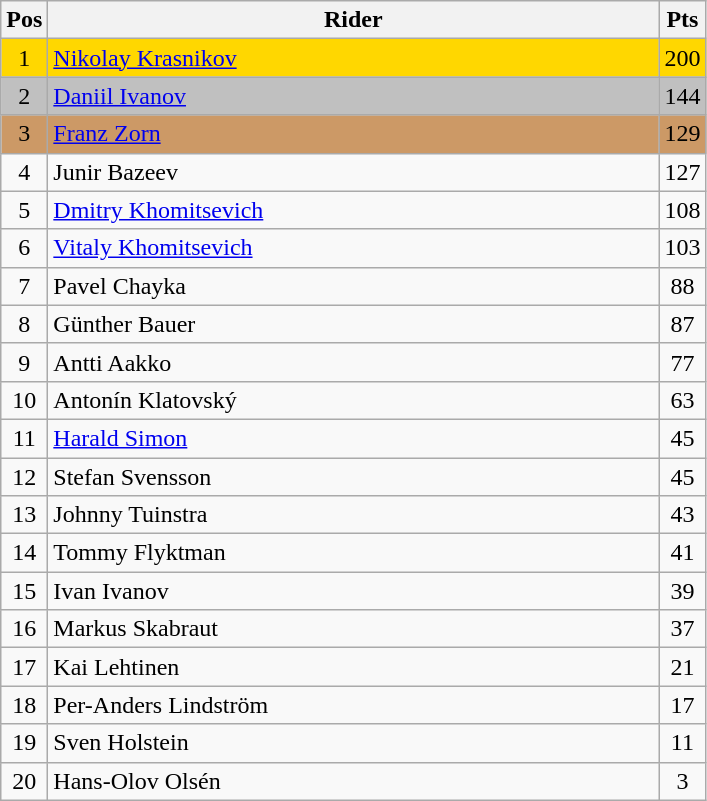<table class="wikitable" style="font-size: 100%">
<tr>
<th width=20>Pos</th>
<th width=400>Rider</th>
<th width=20>Pts</th>
</tr>
<tr align=center style="background-color: gold;">
<td>1</td>
<td align="left"> <a href='#'>Nikolay Krasnikov</a></td>
<td>200</td>
</tr>
<tr align=center style="background-color: silver;">
<td>2</td>
<td align="left"> <a href='#'>Daniil Ivanov</a></td>
<td>144</td>
</tr>
<tr align=center style="background-color: #cc9966;">
<td>3</td>
<td align="left"> <a href='#'>Franz Zorn</a></td>
<td>129</td>
</tr>
<tr align=center>
<td>4</td>
<td align="left"> Junir Bazeev</td>
<td>127</td>
</tr>
<tr align=center>
<td>5</td>
<td align="left"> <a href='#'>Dmitry Khomitsevich</a></td>
<td>108</td>
</tr>
<tr align=center>
<td>6</td>
<td align="left"> <a href='#'>Vitaly Khomitsevich</a></td>
<td>103</td>
</tr>
<tr align=center>
<td>7</td>
<td align="left"> Pavel Chayka</td>
<td>88</td>
</tr>
<tr align=center>
<td>8</td>
<td align="left"> Günther Bauer</td>
<td>87</td>
</tr>
<tr align=center>
<td>9</td>
<td align="left"> Antti Aakko</td>
<td>77</td>
</tr>
<tr align=center>
<td>10</td>
<td align="left"> Antonín Klatovský</td>
<td>63</td>
</tr>
<tr align=center>
<td>11</td>
<td align="left"> <a href='#'>Harald Simon</a></td>
<td>45</td>
</tr>
<tr align=center>
<td>12</td>
<td align="left"> Stefan Svensson</td>
<td>45</td>
</tr>
<tr align=center>
<td>13</td>
<td align="left"> Johnny Tuinstra</td>
<td>43</td>
</tr>
<tr align=center>
<td>14</td>
<td align="left"> Tommy Flyktman</td>
<td>41</td>
</tr>
<tr align=center>
<td>15</td>
<td align="left"> Ivan Ivanov</td>
<td>39</td>
</tr>
<tr align=center>
<td>16</td>
<td align="left"> Markus Skabraut</td>
<td>37</td>
</tr>
<tr align=center>
<td>17</td>
<td align="left"> Kai Lehtinen</td>
<td>21</td>
</tr>
<tr align=center>
<td>18</td>
<td align="left"> Per-Anders Lindström</td>
<td>17</td>
</tr>
<tr align=center>
<td>19</td>
<td align="left"> Sven Holstein</td>
<td>11</td>
</tr>
<tr align=center>
<td>20</td>
<td align="left"> Hans-Olov Olsén</td>
<td>3</td>
</tr>
</table>
